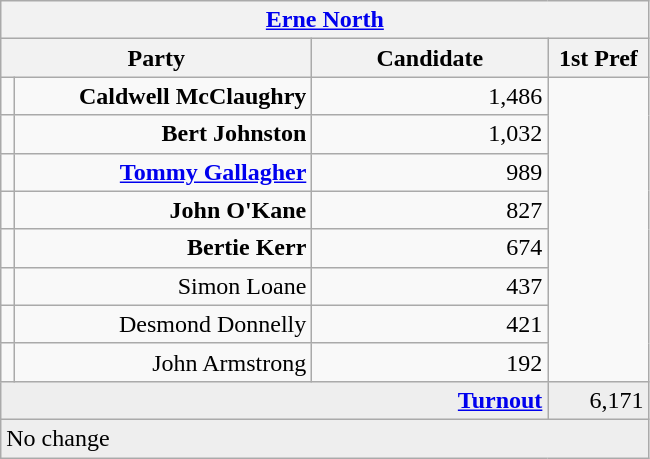<table class="wikitable">
<tr>
<th colspan="4" align="center"><a href='#'>Erne North</a></th>
</tr>
<tr>
<th colspan="2" align="center" width=200>Party</th>
<th width=150>Candidate</th>
<th width=60>1st Pref</th>
</tr>
<tr>
<td></td>
<td align="right"><strong>Caldwell McClaughry</strong></td>
<td align="right">1,486</td>
</tr>
<tr>
<td></td>
<td align="right"><strong>Bert Johnston</strong></td>
<td align="right">1,032</td>
</tr>
<tr>
<td></td>
<td align="right"><strong><a href='#'>Tommy Gallagher</a></strong></td>
<td align="right">989</td>
</tr>
<tr>
<td></td>
<td align="right"><strong>John O'Kane</strong></td>
<td align="right">827</td>
</tr>
<tr>
<td></td>
<td align="right"><strong>Bertie Kerr</strong></td>
<td align="right">674</td>
</tr>
<tr>
<td></td>
<td align="right">Simon Loane</td>
<td align="right">437</td>
</tr>
<tr>
<td></td>
<td align="right">Desmond Donnelly</td>
<td align="right">421</td>
</tr>
<tr>
<td></td>
<td align="right">John Armstrong</td>
<td align="right">192</td>
</tr>
<tr bgcolor="EEEEEE">
<td colspan=3 align="right"><strong><a href='#'>Turnout</a></strong></td>
<td align="right">6,171</td>
</tr>
<tr bgcolor="EEEEEE">
<td colspan=4>No change</td>
</tr>
</table>
